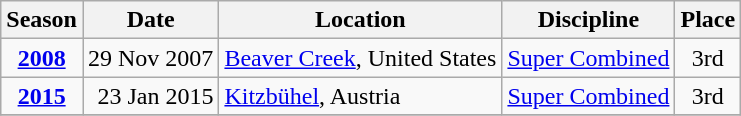<table class="wikitable">
<tr>
<th>Season</th>
<th>Date</th>
<th>Location</th>
<th>Discipline</th>
<th>Place</th>
</tr>
<tr>
<td rowspan=1 align=center><strong><a href='#'>2008</a></strong></td>
<td align=right>29 Nov 2007</td>
<td> <a href='#'>Beaver Creek</a>, United States</td>
<td align=center><a href='#'>Super Combined</a></td>
<td align=center>3rd</td>
</tr>
<tr>
<td rowspan=1 align=center><strong><a href='#'>2015</a></strong></td>
<td align=right>23 Jan 2015</td>
<td> <a href='#'>Kitzbühel</a>, Austria</td>
<td align=center><a href='#'>Super Combined</a></td>
<td align=center>3rd</td>
</tr>
<tr>
</tr>
</table>
